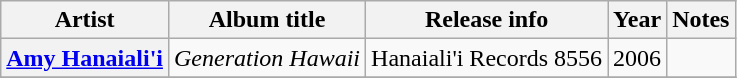<table class="wikitable plainrowheaders sortable">
<tr>
<th scope="col">Artist</th>
<th scope="col">Album title</th>
<th scope="col">Release info</th>
<th scope="col">Year</th>
<th scope="col" class="unsortable">Notes</th>
</tr>
<tr>
<th scope="row"><a href='#'>Amy Hanaiali'i</a></th>
<td><em>Generation Hawaii</em></td>
<td>Hanaiali'i Records 8556</td>
<td>2006</td>
<td></td>
</tr>
<tr>
</tr>
</table>
